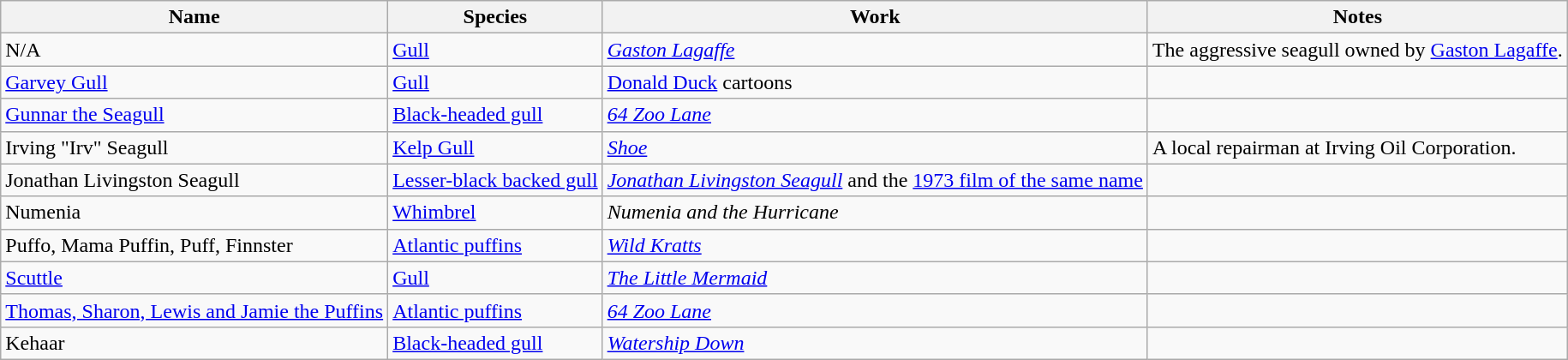<table class="wikitable">
<tr>
<th>Name</th>
<th>Species</th>
<th>Work</th>
<th>Notes</th>
</tr>
<tr>
<td>N/A</td>
<td><a href='#'>Gull</a></td>
<td><em><a href='#'>Gaston Lagaffe</a></em></td>
<td>The aggressive seagull owned by <a href='#'>Gaston Lagaffe</a>.</td>
</tr>
<tr>
<td><a href='#'>Garvey Gull</a></td>
<td><a href='#'>Gull</a></td>
<td><a href='#'>Donald Duck</a> cartoons</td>
<td></td>
</tr>
<tr>
<td><a href='#'>Gunnar the Seagull</a></td>
<td><a href='#'>Black-headed gull</a></td>
<td><em><a href='#'>64 Zoo Lane</a></em></td>
<td></td>
</tr>
<tr>
<td>Irving "Irv" Seagull</td>
<td><a href='#'>Kelp Gull</a></td>
<td><em><a href='#'>Shoe</a></em></td>
<td>A local repairman at Irving Oil Corporation.</td>
</tr>
<tr>
<td>Jonathan Livingston Seagull</td>
<td><a href='#'>Lesser-black backed gull</a></td>
<td><em><a href='#'>Jonathan Livingston Seagull</a></em> and the <a href='#'>1973 film of the same name</a></td>
<td></td>
</tr>
<tr>
<td>Numenia</td>
<td><a href='#'>Whimbrel</a></td>
<td><em>Numenia and the Hurricane</em></td>
<td></td>
</tr>
<tr>
<td>Puffo, Mama Puffin, Puff, Finnster</td>
<td><a href='#'>Atlantic puffins</a></td>
<td><em><a href='#'>Wild Kratts</a></em></td>
<td></td>
</tr>
<tr>
<td><a href='#'>Scuttle</a></td>
<td><a href='#'>Gull</a></td>
<td><em><a href='#'>The Little Mermaid</a></em></td>
<td></td>
</tr>
<tr>
<td><a href='#'>Thomas, Sharon, Lewis and Jamie the Puffins</a></td>
<td><a href='#'>Atlantic puffins</a></td>
<td><em><a href='#'>64 Zoo Lane</a></em></td>
<td></td>
</tr>
<tr>
<td>Kehaar</td>
<td><a href='#'>Black-headed gull</a></td>
<td><em><a href='#'>Watership Down</a></em></td>
<td></td>
</tr>
</table>
